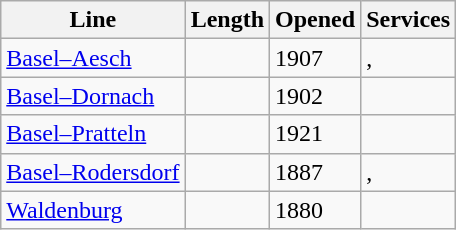<table class="wikitable">
<tr>
<th>Line</th>
<th>Length</th>
<th>Opened</th>
<th>Services</th>
</tr>
<tr>
<td><a href='#'>Basel–Aesch</a></td>
<td></td>
<td>1907</td>
<td>, </td>
</tr>
<tr>
<td><a href='#'>Basel–Dornach</a></td>
<td></td>
<td>1902</td>
<td></td>
</tr>
<tr>
<td><a href='#'>Basel–Pratteln</a></td>
<td></td>
<td>1921</td>
<td></td>
</tr>
<tr>
<td><a href='#'>Basel–Rodersdorf</a></td>
<td></td>
<td>1887</td>
<td>, </td>
</tr>
<tr>
<td><a href='#'>Waldenburg</a></td>
<td></td>
<td>1880</td>
<td></td>
</tr>
</table>
